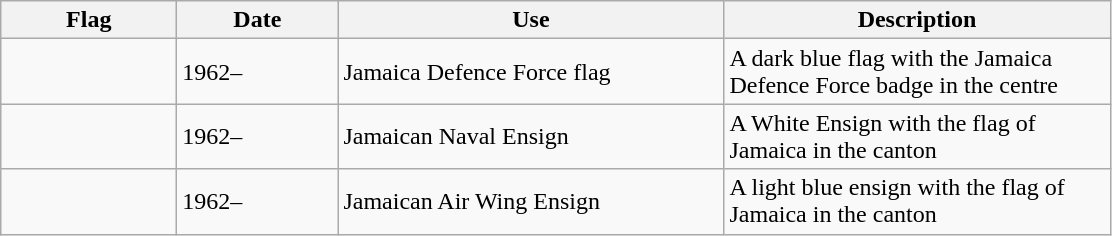<table class="wikitable">
<tr>
<th width="110">Flag</th>
<th width="100">Date</th>
<th width="250">Use</th>
<th width="250">Description</th>
</tr>
<tr>
<td></td>
<td>1962–</td>
<td>Jamaica Defence Force flag</td>
<td>A dark blue flag with the Jamaica Defence Force badge in the centre</td>
</tr>
<tr>
<td></td>
<td>1962–</td>
<td>Jamaican Naval Ensign</td>
<td>A White Ensign with the flag of Jamaica in the canton</td>
</tr>
<tr>
<td></td>
<td>1962–</td>
<td>Jamaican Air Wing Ensign</td>
<td>A light blue ensign with the flag of Jamaica in the canton</td>
</tr>
</table>
